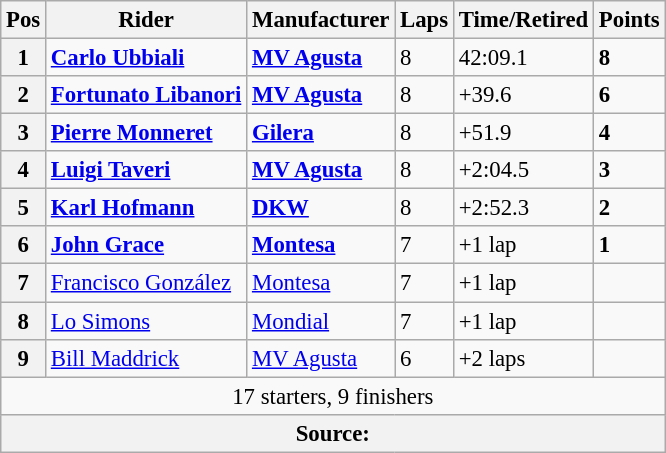<table class="wikitable" style="font-size: 95%;">
<tr>
<th>Pos</th>
<th>Rider</th>
<th>Manufacturer</th>
<th>Laps</th>
<th>Time/Retired</th>
<th>Points</th>
</tr>
<tr>
<th>1</th>
<td> <strong><a href='#'>Carlo Ubbiali</a></strong></td>
<td><strong><a href='#'>MV Agusta</a></strong></td>
<td>8</td>
<td>42:09.1</td>
<td><strong>8</strong></td>
</tr>
<tr>
<th>2</th>
<td> <strong><a href='#'>Fortunato Libanori</a></strong></td>
<td><strong><a href='#'>MV Agusta</a></strong></td>
<td>8</td>
<td>+39.6</td>
<td><strong>6</strong></td>
</tr>
<tr>
<th>3</th>
<td> <strong><a href='#'>Pierre Monneret</a></strong></td>
<td><strong><a href='#'>Gilera</a></strong></td>
<td>8</td>
<td>+51.9</td>
<td><strong>4</strong></td>
</tr>
<tr>
<th>4</th>
<td> <strong><a href='#'>Luigi Taveri</a></strong></td>
<td><strong><a href='#'>MV Agusta</a></strong></td>
<td>8</td>
<td>+2:04.5</td>
<td><strong>3</strong></td>
</tr>
<tr>
<th>5</th>
<td> <strong><a href='#'>Karl Hofmann</a></strong></td>
<td><strong><a href='#'>DKW</a></strong></td>
<td>8</td>
<td>+2:52.3</td>
<td><strong>2</strong></td>
</tr>
<tr>
<th>6</th>
<td> <strong><a href='#'>John Grace</a></strong></td>
<td><strong><a href='#'>Montesa</a></strong></td>
<td>7</td>
<td>+1 lap</td>
<td><strong>1</strong></td>
</tr>
<tr>
<th>7</th>
<td> <a href='#'>Francisco González</a></td>
<td><a href='#'>Montesa</a></td>
<td>7</td>
<td>+1 lap</td>
<td></td>
</tr>
<tr>
<th>8</th>
<td> <a href='#'>Lo Simons</a></td>
<td><a href='#'>Mondial</a></td>
<td>7</td>
<td>+1 lap</td>
<td></td>
</tr>
<tr>
<th>9</th>
<td> <a href='#'>Bill Maddrick</a></td>
<td><a href='#'>MV Agusta</a></td>
<td>6</td>
<td>+2 laps</td>
<td></td>
</tr>
<tr>
<td colspan=6 align=center>17 starters, 9 finishers</td>
</tr>
<tr>
<th colspan=6><strong>Source</strong>:</th>
</tr>
</table>
